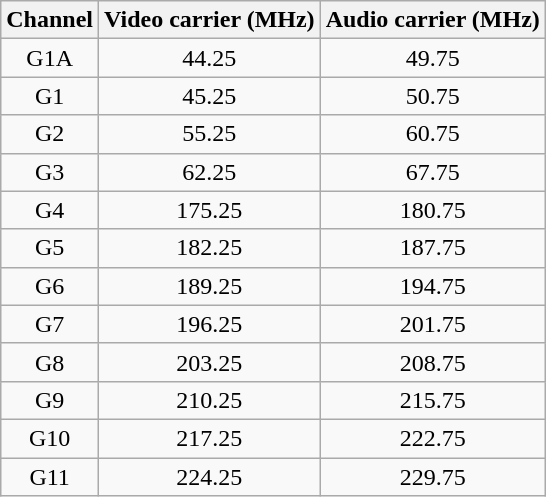<table class="wikitable" style="text-align: center; border-collapse:collapse">
<tr>
<th>Channel</th>
<th>Video carrier (MHz)</th>
<th>Audio carrier (MHz)</th>
</tr>
<tr>
<td>G1A</td>
<td>44.25</td>
<td>49.75</td>
</tr>
<tr>
<td>G1</td>
<td>45.25</td>
<td>50.75</td>
</tr>
<tr>
<td>G2</td>
<td>55.25</td>
<td>60.75</td>
</tr>
<tr>
<td>G3</td>
<td>62.25</td>
<td>67.75</td>
</tr>
<tr>
<td>G4</td>
<td>175.25</td>
<td>180.75</td>
</tr>
<tr>
<td>G5</td>
<td>182.25</td>
<td>187.75</td>
</tr>
<tr>
<td>G6</td>
<td>189.25</td>
<td>194.75</td>
</tr>
<tr>
<td>G7</td>
<td>196.25</td>
<td>201.75</td>
</tr>
<tr>
<td>G8</td>
<td>203.25</td>
<td>208.75</td>
</tr>
<tr>
<td>G9</td>
<td>210.25</td>
<td>215.75</td>
</tr>
<tr>
<td>G10</td>
<td>217.25</td>
<td>222.75</td>
</tr>
<tr>
<td>G11</td>
<td>224.25</td>
<td>229.75</td>
</tr>
</table>
